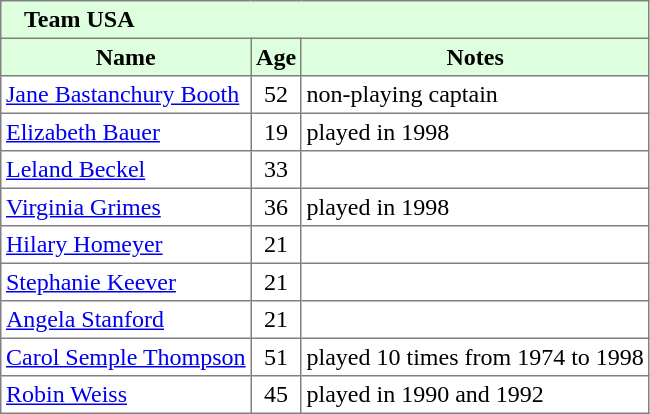<table border="1" cellpadding="3" style="border-collapse: collapse;">
<tr style="background:#ddffdd;">
<td colspan="6">   <strong>Team USA</strong></td>
</tr>
<tr style="background:#ddffdd;">
<th>Name</th>
<th>Age</th>
<th>Notes</th>
</tr>
<tr>
<td><a href='#'>Jane Bastanchury Booth</a></td>
<td align=center>52</td>
<td>non-playing captain</td>
</tr>
<tr>
<td><a href='#'>Elizabeth Bauer</a></td>
<td align=center>19</td>
<td>played in 1998</td>
</tr>
<tr>
<td><a href='#'>Leland Beckel</a></td>
<td align=center>33</td>
<td></td>
</tr>
<tr>
<td><a href='#'>Virginia Grimes</a></td>
<td align=center>36</td>
<td>played in 1998</td>
</tr>
<tr>
<td><a href='#'>Hilary Homeyer</a></td>
<td align=center>21</td>
<td></td>
</tr>
<tr>
<td><a href='#'>Stephanie Keever</a></td>
<td align=center>21</td>
<td></td>
</tr>
<tr>
<td><a href='#'>Angela Stanford</a></td>
<td align=center>21</td>
<td></td>
</tr>
<tr>
<td><a href='#'>Carol Semple Thompson</a></td>
<td align=center>51</td>
<td>played 10 times from 1974 to 1998</td>
</tr>
<tr>
<td><a href='#'>Robin Weiss</a></td>
<td align=center>45</td>
<td>played in 1990 and 1992</td>
</tr>
</table>
